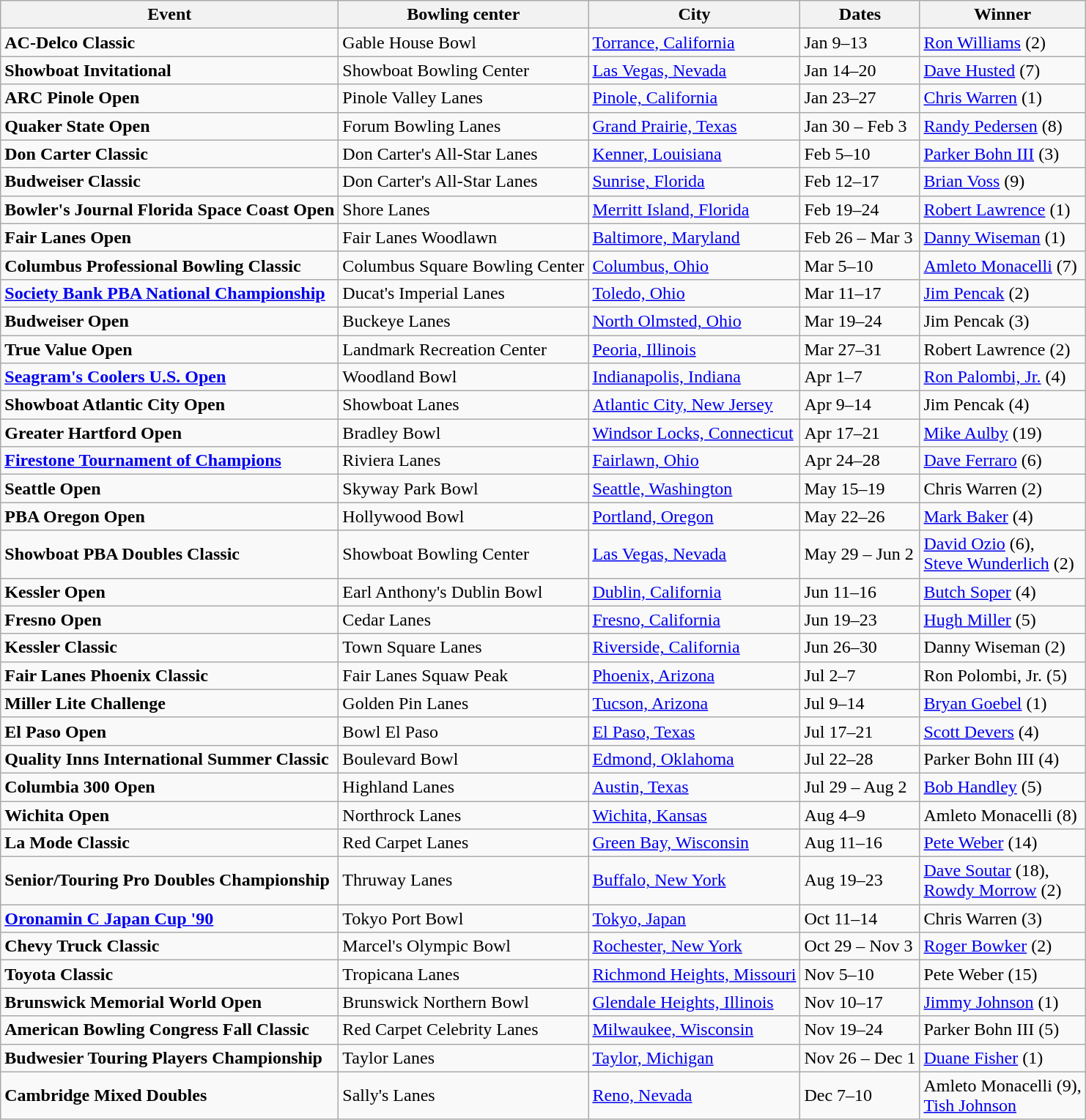<table class="wikitable">
<tr>
<th>Event</th>
<th>Bowling center</th>
<th>City</th>
<th>Dates</th>
<th>Winner</th>
</tr>
<tr>
<td><strong>AC-Delco Classic</strong></td>
<td>Gable House Bowl</td>
<td><a href='#'>Torrance, California</a></td>
<td>Jan 9–13</td>
<td><a href='#'>Ron Williams</a> (2)</td>
</tr>
<tr>
<td><strong>Showboat Invitational</strong></td>
<td>Showboat Bowling Center</td>
<td><a href='#'>Las Vegas, Nevada</a></td>
<td>Jan 14–20</td>
<td><a href='#'>Dave Husted</a> (7)</td>
</tr>
<tr>
<td><strong>ARC Pinole Open</strong></td>
<td>Pinole Valley Lanes</td>
<td><a href='#'>Pinole, California</a></td>
<td>Jan 23–27</td>
<td><a href='#'>Chris Warren</a> (1)</td>
</tr>
<tr>
<td><strong>Quaker State Open</strong></td>
<td>Forum Bowling Lanes</td>
<td><a href='#'>Grand Prairie, Texas</a></td>
<td>Jan 30 – Feb 3</td>
<td><a href='#'>Randy Pedersen</a> (8)</td>
</tr>
<tr>
<td><strong>Don Carter Classic</strong></td>
<td>Don Carter's All-Star Lanes</td>
<td><a href='#'>Kenner, Louisiana</a></td>
<td>Feb 5–10</td>
<td><a href='#'>Parker Bohn III</a> (3)</td>
</tr>
<tr>
<td><strong>Budweiser Classic</strong></td>
<td>Don Carter's All-Star Lanes</td>
<td><a href='#'>Sunrise, Florida</a></td>
<td>Feb 12–17</td>
<td><a href='#'>Brian Voss</a> (9)</td>
</tr>
<tr>
<td><strong>Bowler's Journal Florida Space Coast Open</strong></td>
<td>Shore Lanes</td>
<td><a href='#'>Merritt Island, Florida</a></td>
<td>Feb 19–24</td>
<td><a href='#'>Robert Lawrence</a> (1)</td>
</tr>
<tr>
<td><strong>Fair Lanes Open</strong></td>
<td>Fair Lanes Woodlawn</td>
<td><a href='#'>Baltimore, Maryland</a></td>
<td>Feb 26 – Mar 3</td>
<td><a href='#'>Danny Wiseman</a> (1)</td>
</tr>
<tr>
<td><strong>Columbus Professional Bowling Classic</strong></td>
<td>Columbus Square Bowling Center</td>
<td><a href='#'>Columbus, Ohio</a></td>
<td>Mar 5–10</td>
<td><a href='#'>Amleto Monacelli</a> (7)</td>
</tr>
<tr>
<td><strong><a href='#'>Society Bank PBA National Championship</a></strong></td>
<td>Ducat's Imperial Lanes</td>
<td><a href='#'>Toledo, Ohio</a></td>
<td>Mar 11–17</td>
<td><a href='#'>Jim Pencak</a> (2)</td>
</tr>
<tr>
<td><strong>Budweiser Open</strong></td>
<td>Buckeye Lanes</td>
<td><a href='#'>North Olmsted, Ohio</a></td>
<td>Mar 19–24</td>
<td>Jim Pencak (3)</td>
</tr>
<tr>
<td><strong>True Value Open</strong></td>
<td>Landmark Recreation Center</td>
<td><a href='#'>Peoria, Illinois</a></td>
<td>Mar 27–31</td>
<td>Robert Lawrence (2)</td>
</tr>
<tr>
<td><strong><a href='#'>Seagram's Coolers U.S. Open</a></strong></td>
<td>Woodland Bowl</td>
<td><a href='#'>Indianapolis, Indiana</a></td>
<td>Apr 1–7</td>
<td><a href='#'>Ron Palombi, Jr.</a> (4)</td>
</tr>
<tr>
<td><strong>Showboat Atlantic City Open</strong></td>
<td>Showboat Lanes</td>
<td><a href='#'>Atlantic City, New Jersey</a></td>
<td>Apr 9–14</td>
<td>Jim Pencak (4)</td>
</tr>
<tr>
<td><strong>Greater Hartford Open</strong></td>
<td>Bradley Bowl</td>
<td><a href='#'>Windsor Locks, Connecticut</a></td>
<td>Apr 17–21</td>
<td><a href='#'>Mike Aulby</a> (19)</td>
</tr>
<tr>
<td><strong><a href='#'>Firestone Tournament of Champions</a></strong></td>
<td>Riviera Lanes</td>
<td><a href='#'>Fairlawn, Ohio</a></td>
<td>Apr 24–28</td>
<td><a href='#'>Dave Ferraro</a> (6)</td>
</tr>
<tr>
<td><strong>Seattle Open</strong></td>
<td>Skyway Park Bowl</td>
<td><a href='#'>Seattle, Washington</a></td>
<td>May 15–19</td>
<td>Chris Warren (2)</td>
</tr>
<tr>
<td><strong>PBA Oregon Open</strong></td>
<td>Hollywood Bowl</td>
<td><a href='#'>Portland, Oregon</a></td>
<td>May 22–26</td>
<td><a href='#'>Mark Baker</a> (4)</td>
</tr>
<tr>
<td><strong>Showboat PBA Doubles Classic</strong></td>
<td>Showboat Bowling Center</td>
<td><a href='#'>Las Vegas, Nevada</a></td>
<td>May 29 – Jun 2</td>
<td><a href='#'>David Ozio</a> (6),<br><a href='#'>Steve Wunderlich</a> (2)</td>
</tr>
<tr>
<td><strong>Kessler Open</strong></td>
<td>Earl Anthony's Dublin Bowl</td>
<td><a href='#'>Dublin, California</a></td>
<td>Jun 11–16</td>
<td><a href='#'>Butch Soper</a> (4)</td>
</tr>
<tr>
<td><strong>Fresno Open</strong></td>
<td>Cedar Lanes</td>
<td><a href='#'>Fresno, California</a></td>
<td>Jun 19–23</td>
<td><a href='#'>Hugh Miller</a> (5)</td>
</tr>
<tr>
<td><strong>Kessler Classic</strong></td>
<td>Town Square Lanes</td>
<td><a href='#'>Riverside, California</a></td>
<td>Jun 26–30</td>
<td>Danny Wiseman (2)</td>
</tr>
<tr>
<td><strong>Fair Lanes Phoenix Classic</strong></td>
<td>Fair Lanes Squaw Peak</td>
<td><a href='#'>Phoenix, Arizona</a></td>
<td>Jul 2–7</td>
<td>Ron Polombi, Jr. (5)</td>
</tr>
<tr>
<td><strong>Miller Lite Challenge</strong></td>
<td>Golden Pin Lanes</td>
<td><a href='#'>Tucson, Arizona</a></td>
<td>Jul 9–14</td>
<td><a href='#'>Bryan Goebel</a> (1)</td>
</tr>
<tr>
<td><strong>El Paso Open</strong></td>
<td>Bowl El Paso</td>
<td><a href='#'>El Paso, Texas</a></td>
<td>Jul 17–21</td>
<td><a href='#'>Scott Devers</a> (4)</td>
</tr>
<tr>
<td><strong>Quality Inns International Summer Classic</strong></td>
<td>Boulevard Bowl</td>
<td><a href='#'>Edmond, Oklahoma</a></td>
<td>Jul 22–28</td>
<td>Parker Bohn III (4)</td>
</tr>
<tr>
<td><strong>Columbia 300 Open</strong></td>
<td>Highland Lanes</td>
<td><a href='#'>Austin, Texas</a></td>
<td>Jul 29 – Aug 2</td>
<td><a href='#'>Bob Handley</a> (5)</td>
</tr>
<tr>
<td><strong>Wichita Open</strong></td>
<td>Northrock Lanes</td>
<td><a href='#'>Wichita, Kansas</a></td>
<td>Aug 4–9</td>
<td>Amleto Monacelli (8)</td>
</tr>
<tr>
<td><strong>La Mode Classic</strong></td>
<td>Red Carpet Lanes</td>
<td><a href='#'>Green Bay, Wisconsin</a></td>
<td>Aug 11–16</td>
<td><a href='#'>Pete Weber</a> (14)</td>
</tr>
<tr>
<td><strong>Senior/Touring Pro Doubles Championship</strong></td>
<td>Thruway Lanes</td>
<td><a href='#'>Buffalo, New York</a></td>
<td>Aug 19–23</td>
<td><a href='#'>Dave Soutar</a> (18),<br><a href='#'>Rowdy Morrow</a> (2)</td>
</tr>
<tr>
<td><strong><a href='#'>Oronamin C Japan Cup '90</a></strong></td>
<td>Tokyo Port Bowl</td>
<td><a href='#'>Tokyo, Japan</a></td>
<td>Oct 11–14</td>
<td>Chris Warren (3)</td>
</tr>
<tr>
<td><strong>Chevy Truck Classic</strong></td>
<td>Marcel's Olympic Bowl</td>
<td><a href='#'>Rochester, New York</a></td>
<td>Oct 29 – Nov 3</td>
<td><a href='#'>Roger Bowker</a> (2)</td>
</tr>
<tr>
<td><strong>Toyota Classic</strong></td>
<td>Tropicana Lanes</td>
<td><a href='#'>Richmond Heights, Missouri</a></td>
<td>Nov 5–10</td>
<td>Pete Weber (15)</td>
</tr>
<tr>
<td><strong>Brunswick Memorial World Open</strong></td>
<td>Brunswick Northern Bowl</td>
<td><a href='#'>Glendale Heights, Illinois</a></td>
<td>Nov 10–17</td>
<td><a href='#'>Jimmy Johnson</a> (1)</td>
</tr>
<tr>
<td><strong>American Bowling Congress Fall Classic</strong></td>
<td>Red Carpet Celebrity Lanes</td>
<td><a href='#'>Milwaukee, Wisconsin</a></td>
<td>Nov 19–24</td>
<td>Parker Bohn III (5)</td>
</tr>
<tr>
<td><strong>Budwesier Touring Players Championship</strong></td>
<td>Taylor Lanes</td>
<td><a href='#'>Taylor, Michigan</a></td>
<td>Nov 26 – Dec 1</td>
<td><a href='#'>Duane Fisher</a> (1)</td>
</tr>
<tr>
<td><strong>Cambridge Mixed Doubles</strong></td>
<td>Sally's Lanes</td>
<td><a href='#'>Reno, Nevada</a></td>
<td>Dec 7–10</td>
<td>Amleto Monacelli (9),<br><a href='#'>Tish Johnson</a></td>
</tr>
</table>
